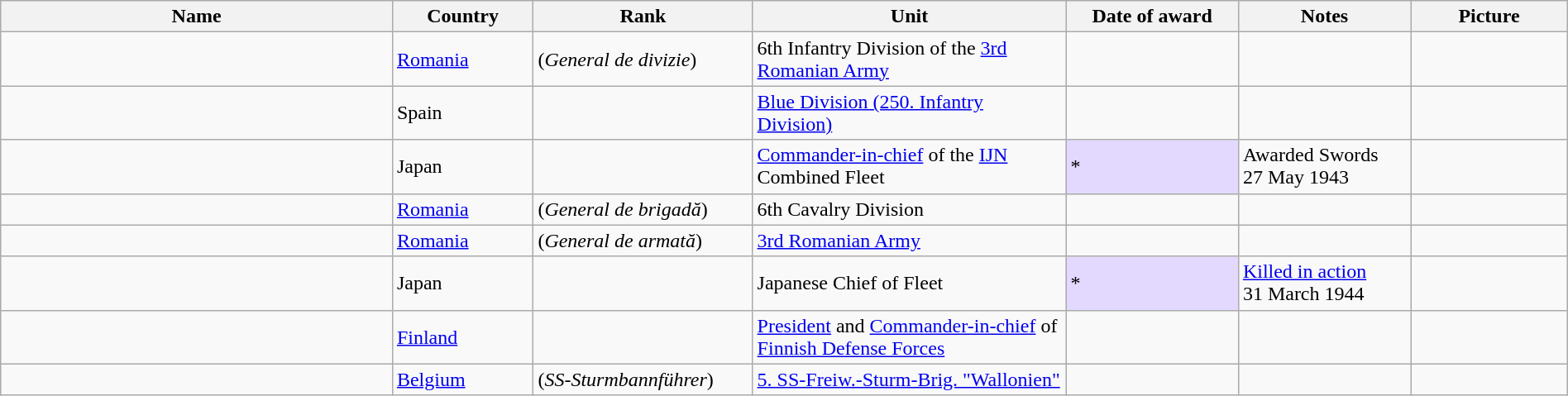<table class="wikitable sortable" style="width:100%;">
<tr>
<th width="25%">Name</th>
<th width="9%">Country</th>
<th width="14%">Rank</th>
<th width="20%" class="unsortable">Unit</th>
<th width="11%">Date of award</th>
<th width="11%" class="unsortable">Notes</th>
<th width="10%" class="unsortable">Picture</th>
</tr>
<tr>
<td></td>
<td><a href='#'>Romania</a></td>
<td> (<em>General de divizie</em>)</td>
<td>6th Infantry Division of the <a href='#'>3rd Romanian Army</a></td>
<td></td>
<td></td>
<td style="text-align:center;"></td>
</tr>
<tr>
<td></td>
<td>Spain</td>
<td></td>
<td><a href='#'>Blue Division (250. Infantry Division)</a></td>
<td></td>
<td></td>
<td style="text-align:center;"></td>
</tr>
<tr>
<td></td>
<td>Japan</td>
<td></td>
<td><a href='#'>Commander-in-chief</a> of the <a href='#'>IJN</a> Combined Fleet</td>
<td style="background:#e3d9ff;" align="left">*</td>
<td>Awarded Swords 27 May 1943</td>
<td style="text-align:center;"></td>
</tr>
<tr>
<td></td>
<td><a href='#'>Romania</a></td>
<td> (<em>General de brigadă</em>)</td>
<td>6th Cavalry Division</td>
<td></td>
<td></td>
<td style="text-align:center;"></td>
</tr>
<tr>
<td></td>
<td><a href='#'>Romania</a></td>
<td> (<em>General de armată</em>)</td>
<td><a href='#'>3rd Romanian Army</a></td>
<td></td>
<td></td>
<td style="text-align:center;"></td>
</tr>
<tr>
<td></td>
<td>Japan</td>
<td></td>
<td>Japanese Chief of Fleet</td>
<td style="background:#e3d9ff;" align="left">*</td>
<td><a href='#'>Killed in action</a> 31 March 1944</td>
<td style="text-align:center;"></td>
</tr>
<tr>
<td></td>
<td><a href='#'>Finland</a></td>
<td></td>
<td><a href='#'>President</a> and <a href='#'>Commander-in-chief</a> of <a href='#'>Finnish Defense Forces</a></td>
<td></td>
<td></td>
<td style="text-align:center;"></td>
</tr>
<tr>
<td></td>
<td><a href='#'>Belgium</a></td>
<td> (<em>SS-Sturmbannführer</em>)</td>
<td><a href='#'>5. SS-Freiw.-Sturm-Brig. "Wallonien"</a></td>
<td></td>
<td></td>
<td style="text-align:center;"></td>
</tr>
</table>
